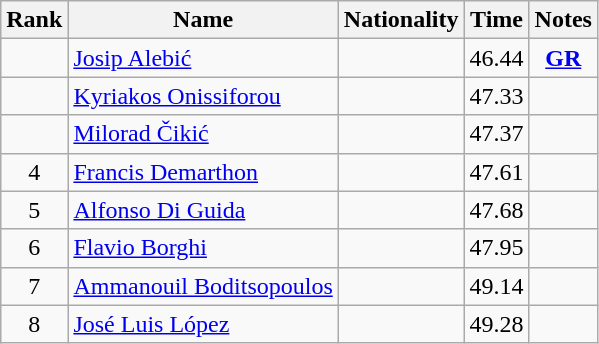<table class="wikitable sortable" style="text-align:center">
<tr>
<th>Rank</th>
<th>Name</th>
<th>Nationality</th>
<th>Time</th>
<th>Notes</th>
</tr>
<tr>
<td></td>
<td align=left><a href='#'>Josip Alebić</a></td>
<td align=left></td>
<td>46.44</td>
<td><strong><a href='#'>GR</a></strong></td>
</tr>
<tr>
<td></td>
<td align=left><a href='#'>Kyriakos Onissiforou</a></td>
<td align=left></td>
<td>47.33</td>
<td></td>
</tr>
<tr>
<td></td>
<td align=left><a href='#'>Milorad Čikić</a></td>
<td align=left></td>
<td>47.37</td>
<td></td>
</tr>
<tr>
<td>4</td>
<td align=left><a href='#'>Francis Demarthon</a></td>
<td align=left></td>
<td>47.61</td>
<td></td>
</tr>
<tr>
<td>5</td>
<td align=left><a href='#'>Alfonso Di Guida</a></td>
<td align=left></td>
<td>47.68</td>
<td></td>
</tr>
<tr>
<td>6</td>
<td align=left><a href='#'>Flavio Borghi</a></td>
<td align=left></td>
<td>47.95</td>
<td></td>
</tr>
<tr>
<td>7</td>
<td align=left><a href='#'>Ammanouil Boditsopoulos</a></td>
<td align=left></td>
<td>49.14</td>
<td></td>
</tr>
<tr>
<td>8</td>
<td align=left><a href='#'>José Luis López</a></td>
<td align=left></td>
<td>49.28</td>
<td></td>
</tr>
</table>
